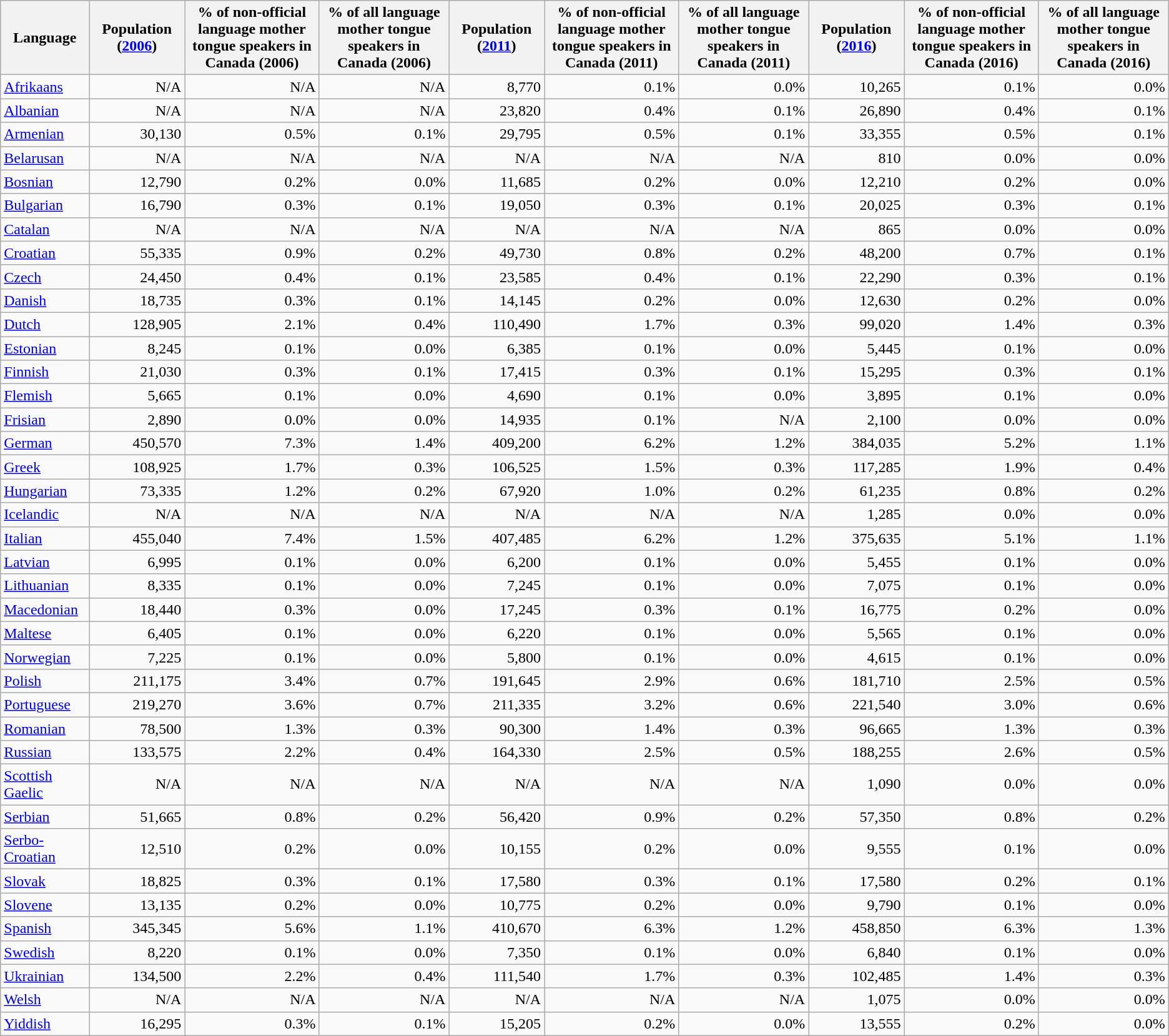<table class="sort wikitable sortable" font-size:90%;">
<tr>
<th>Language</th>
<th>Population (<a href='#'>2006</a>)</th>
<th>% of non-official language mother<br>tongue speakers in Canada (2006)</th>
<th>% of all language mother tongue<br>speakers in Canada (2006)</th>
<th>Population (<a href='#'>2011</a>)</th>
<th>% of non-official language mother<br>tongue speakers in Canada (2011)</th>
<th>% of all language mother tongue<br>speakers in Canada (2011)</th>
<th>Population (<a href='#'>2016</a>)</th>
<th>% of non-official language mother<br>tongue speakers in Canada (2016)</th>
<th>% of all language mother tongue<br>speakers in Canada (2016)</th>
</tr>
<tr>
<td><a href='#'>Afrikaans</a></td>
<td align="right">N/A</td>
<td align="right">N/A</td>
<td align="right">N/A</td>
<td align="right">8,770</td>
<td align="right">0.1%</td>
<td align="right">0.0%</td>
<td align="right">10,265</td>
<td align="right">0.1%</td>
<td align="right">0.0%</td>
</tr>
<tr>
<td><a href='#'>Albanian</a></td>
<td align="right">N/A</td>
<td align="right">N/A</td>
<td align="right">N/A</td>
<td align="right">23,820</td>
<td align="right">0.4%</td>
<td align="right">0.1%</td>
<td align="right">26,890</td>
<td align="right">0.4%</td>
<td align="right">0.1%</td>
</tr>
<tr>
<td><a href='#'>Armenian</a></td>
<td align="right">30,130</td>
<td align="right">0.5%</td>
<td align="right">0.1%</td>
<td align="right">29,795</td>
<td align="right">0.5%</td>
<td align="right">0.1%</td>
<td align="right">33,355</td>
<td align="right">0.5%</td>
<td align="right">0.1%</td>
</tr>
<tr>
<td><a href='#'>Belarusan</a></td>
<td align="right">N/A</td>
<td align="right">N/A</td>
<td align="right">N/A</td>
<td align="right">N/A</td>
<td align="right">N/A</td>
<td align="right">N/A</td>
<td align="right">810</td>
<td align="right">0.0%</td>
<td align="right">0.0%</td>
</tr>
<tr>
<td><a href='#'>Bosnian</a></td>
<td align="right">12,790</td>
<td align="right">0.2%</td>
<td align="right">0.0%</td>
<td align="right">11,685</td>
<td align="right">0.2%</td>
<td align="right">0.0%</td>
<td align="right">12,210</td>
<td align="right">0.2%</td>
<td align="right">0.0%</td>
</tr>
<tr>
<td><a href='#'>Bulgarian</a></td>
<td align="right">16,790</td>
<td align="right">0.3%</td>
<td align="right">0.1%</td>
<td align="right">19,050</td>
<td align="right">0.3%</td>
<td align="right">0.1%</td>
<td align="right">20,025</td>
<td align="right">0.3%</td>
<td align="right">0.1%</td>
</tr>
<tr>
<td><a href='#'>Catalan</a></td>
<td align="right">N/A</td>
<td align="right">N/A</td>
<td align="right">N/A</td>
<td align="right">N/A</td>
<td align="right">N/A</td>
<td align="right">N/A</td>
<td align="right">865</td>
<td align="right">0.0%</td>
<td align="right">0.0%</td>
</tr>
<tr>
<td><a href='#'>Croatian</a></td>
<td align="right">55,335</td>
<td align="right">0.9%</td>
<td align="right">0.2%</td>
<td align="right">49,730</td>
<td align="right">0.8%</td>
<td align="right">0.2%</td>
<td align="right">48,200</td>
<td align="right">0.7%</td>
<td align="right">0.1%</td>
</tr>
<tr>
<td><a href='#'>Czech</a></td>
<td align="right">24,450</td>
<td align="right">0.4%</td>
<td align="right">0.1%</td>
<td align="right">23,585</td>
<td align="right">0.4%</td>
<td align="right">0.1%</td>
<td align="right">22,290</td>
<td align="right">0.3%</td>
<td align="right">0.1%</td>
</tr>
<tr>
<td><a href='#'>Danish</a></td>
<td align="right">18,735</td>
<td align="right">0.3%</td>
<td align="right">0.1%</td>
<td align="right">14,145</td>
<td align="right">0.2%</td>
<td align="right">0.0%</td>
<td align="right">12,630</td>
<td align="right">0.2%</td>
<td align="right">0.0%</td>
</tr>
<tr>
<td><a href='#'>Dutch</a></td>
<td align="right">128,905</td>
<td align="right">2.1%</td>
<td align="right">0.4%</td>
<td align="right">110,490</td>
<td align="right">1.7%</td>
<td align="right">0.3%</td>
<td align="right">99,020</td>
<td align="right">1.4%</td>
<td align="right">0.3%</td>
</tr>
<tr>
<td><a href='#'>Estonian</a></td>
<td align="right">8,245</td>
<td align="right">0.1%</td>
<td align="right">0.0%</td>
<td align="right">6,385</td>
<td align="right">0.1%</td>
<td align="right">0.0%</td>
<td align="right">5,445</td>
<td align="right">0.1%</td>
<td align="right">0.0%</td>
</tr>
<tr>
<td><a href='#'>Finnish</a></td>
<td align="right">21,030</td>
<td align="right">0.3%</td>
<td align="right">0.1%</td>
<td align="right">17,415</td>
<td align="right">0.3%</td>
<td align="right">0.1%</td>
<td align="right">15,295</td>
<td align="right">0.3%</td>
<td align="right">0.1%</td>
</tr>
<tr>
<td><a href='#'>Flemish</a></td>
<td align="right">5,665</td>
<td align="right">0.1%</td>
<td align="right">0.0%</td>
<td align="right">4,690</td>
<td align="right">0.1%</td>
<td align="right">0.0%</td>
<td align="right">3,895</td>
<td align="right">0.1%</td>
<td align="right">0.0%</td>
</tr>
<tr>
<td><a href='#'>Frisian</a></td>
<td align="right">2,890</td>
<td align="right">0.0%</td>
<td align="right">0.0%</td>
<td align="right">14,935</td>
<td align="right">0.1%</td>
<td align="right">N/A</td>
<td align="right">2,100</td>
<td align="right">0.0%</td>
<td align="right">0.0%</td>
</tr>
<tr>
<td><a href='#'>German</a></td>
<td align="right">450,570</td>
<td align="right">7.3%</td>
<td align="right">1.4%</td>
<td align="right">409,200</td>
<td align="right">6.2%</td>
<td align="right">1.2%</td>
<td align="right">384,035</td>
<td align="right">5.2%</td>
<td align="right">1.1%</td>
</tr>
<tr>
<td><a href='#'>Greek</a></td>
<td align="right">108,925</td>
<td align="right">1.7%</td>
<td align="right">0.3%</td>
<td align="right">106,525</td>
<td align="right">1.5%</td>
<td align="right">0.3%</td>
<td align="right">117,285</td>
<td align="right">1.9%</td>
<td align="right">0.4%</td>
</tr>
<tr>
<td><a href='#'>Hungarian</a></td>
<td align="right">73,335</td>
<td align="right">1.2%</td>
<td align="right">0.2%</td>
<td align="right">67,920</td>
<td align="right">1.0%</td>
<td align="right">0.2%</td>
<td align="right">61,235</td>
<td align="right">0.8%</td>
<td align="right">0.2%</td>
</tr>
<tr>
<td><a href='#'>Icelandic</a></td>
<td align="right">N/A</td>
<td align="right">N/A</td>
<td align="right">N/A</td>
<td align="right">N/A</td>
<td align="right">N/A</td>
<td align="right">N/A</td>
<td align="right">1,285</td>
<td align="right">0.0%</td>
<td align="right">0.0%</td>
</tr>
<tr>
<td><a href='#'>Italian</a></td>
<td align="right">455,040</td>
<td align="right">7.4%</td>
<td align="right">1.5%</td>
<td align="right">407,485</td>
<td align="right">6.2%</td>
<td align="right">1.2%</td>
<td align="right">375,635</td>
<td align="right">5.1%</td>
<td align="right">1.1%</td>
</tr>
<tr>
<td><a href='#'>Latvian</a></td>
<td align="right">6,995</td>
<td align="right">0.1%</td>
<td align="right">0.0%</td>
<td align="right">6,200</td>
<td align="right">0.1%</td>
<td align="right">0.0%</td>
<td align="right">5,455</td>
<td align="right">0.1%</td>
<td align="right">0.0%</td>
</tr>
<tr>
<td><a href='#'>Lithuanian</a></td>
<td align="right">8,335</td>
<td align="right">0.1%</td>
<td align="right">0.0%</td>
<td align="right">7,245</td>
<td align="right">0.1%</td>
<td align="right">0.0%</td>
<td align="right">7,075</td>
<td align="right">0.1%</td>
<td align="right">0.0%</td>
</tr>
<tr>
<td><a href='#'>Macedonian</a></td>
<td align="right">18,440</td>
<td align="right">0.3%</td>
<td align="right">0.0%</td>
<td align="right">17,245</td>
<td align="right">0.3%</td>
<td align="right">0.1%</td>
<td align="right">16,775</td>
<td align="right">0.2%</td>
<td align="right">0.0%</td>
</tr>
<tr>
<td><a href='#'>Maltese</a></td>
<td align="right">6,405</td>
<td align="right">0.1%</td>
<td align="right">0.0%</td>
<td align="right">6,220</td>
<td align="right">0.1%</td>
<td align="right">0.0%</td>
<td align="right">5,565</td>
<td align="right">0.1%</td>
<td align="right">0.0%</td>
</tr>
<tr>
<td><a href='#'>Norwegian</a></td>
<td align="right">7,225</td>
<td align="right">0.1%</td>
<td align="right">0.0%</td>
<td align="right">5,800</td>
<td align="right">0.1%</td>
<td align="right">0.0%</td>
<td align="right">4,615</td>
<td align="right">0.1%</td>
<td align="right">0.0%</td>
</tr>
<tr>
<td><a href='#'>Polish</a></td>
<td align="right">211,175</td>
<td align="right">3.4%</td>
<td align="right">0.7%</td>
<td align="right">191,645</td>
<td align="right">2.9%</td>
<td align="right">0.6%</td>
<td align="right">181,710</td>
<td align="right">2.5%</td>
<td align="right">0.5%</td>
</tr>
<tr>
<td><a href='#'>Portuguese</a></td>
<td align="right">219,270</td>
<td align="right">3.6%</td>
<td align="right">0.7%</td>
<td align="right">211,335</td>
<td align="right">3.2%</td>
<td align="right">0.6%</td>
<td align="right">221,540</td>
<td align="right">3.0%</td>
<td align="right">0.6%</td>
</tr>
<tr>
<td><a href='#'>Romanian</a></td>
<td align="right">78,500</td>
<td align="right">1.3%</td>
<td align="right">0.3%</td>
<td align="right">90,300</td>
<td align="right">1.4%</td>
<td align="right">0.3%</td>
<td align="right">96,665</td>
<td align="right">1.3%</td>
<td align="right">0.3%</td>
</tr>
<tr>
<td><a href='#'>Russian</a></td>
<td align="right">133,575</td>
<td align="right">2.2%</td>
<td align="right">0.4%</td>
<td align="right">164,330</td>
<td align="right">2.5%</td>
<td align="right">0.5%</td>
<td align="right">188,255</td>
<td align="right">2.6%</td>
<td align="right">0.5%</td>
</tr>
<tr>
<td><a href='#'>Scottish Gaelic</a></td>
<td align="right">N/A</td>
<td align="right">N/A</td>
<td align="right">N/A</td>
<td align="right">N/A</td>
<td align="right">N/A</td>
<td align="right">N/A</td>
<td align="right">1,090</td>
<td align="right">0.0%</td>
<td align="right">0.0%</td>
</tr>
<tr>
<td><a href='#'>Serbian</a></td>
<td align="right">51,665</td>
<td align="right">0.8%</td>
<td align="right">0.2%</td>
<td align="right">56,420</td>
<td align="right">0.9%</td>
<td align="right">0.2%</td>
<td align="right">57,350</td>
<td align="right">0.8%</td>
<td align="right">0.2%</td>
</tr>
<tr>
<td><a href='#'>Serbo-Croatian</a></td>
<td align="right">12,510</td>
<td align="right">0.2%</td>
<td align="right">0.0%</td>
<td align="right">10,155</td>
<td align="right">0.2%</td>
<td align="right">0.0%</td>
<td align="right">9,555</td>
<td align="right">0.1%</td>
<td align="right">0.0%</td>
</tr>
<tr>
<td><a href='#'>Slovak</a></td>
<td align="right">18,825</td>
<td align="right">0.3%</td>
<td align="right">0.1%</td>
<td align="right">17,580</td>
<td align="right">0.3%</td>
<td align="right">0.1%</td>
<td align="right">17,580</td>
<td align="right">0.2%</td>
<td align="right">0.1%</td>
</tr>
<tr>
<td><a href='#'>Slovene</a></td>
<td align="right">13,135</td>
<td align="right">0.2%</td>
<td align="right">0.0%</td>
<td align="right">10,775</td>
<td align="right">0.2%</td>
<td align="right">0.0%</td>
<td align="right">9,790</td>
<td align="right">0.1%</td>
<td align="right">0.0%</td>
</tr>
<tr>
<td><a href='#'>Spanish</a></td>
<td align="right">345,345</td>
<td align="right">5.6%</td>
<td align="right">1.1%</td>
<td align="right">410,670</td>
<td align="right">6.3%</td>
<td align="right">1.2%</td>
<td align="right">458,850</td>
<td align="right">6.3%</td>
<td align="right">1.3%</td>
</tr>
<tr>
<td><a href='#'>Swedish</a></td>
<td align="right">8,220</td>
<td align="right">0.1%</td>
<td align="right">0.0%</td>
<td align="right">7,350</td>
<td align="right">0.1%</td>
<td align="right">0.0%</td>
<td align="right">6,840</td>
<td align="right">0.1%</td>
<td align="right">0.0%</td>
</tr>
<tr>
<td><a href='#'>Ukrainian</a></td>
<td align="right">134,500</td>
<td align="right">2.2%</td>
<td align="right">0.4%</td>
<td align="right">111,540</td>
<td align="right">1.7%</td>
<td align="right">0.3%</td>
<td align="right">102,485</td>
<td align="right">1.4%</td>
<td align="right">0.3%</td>
</tr>
<tr>
<td><a href='#'>Welsh</a></td>
<td align="right">N/A</td>
<td align="right">N/A</td>
<td align="right">N/A</td>
<td align="right">N/A</td>
<td align="right">N/A</td>
<td align="right">N/A</td>
<td align="right">1,075</td>
<td align="right">0.0%</td>
<td align="right">0.0%</td>
</tr>
<tr>
<td><a href='#'>Yiddish</a></td>
<td align="right">16,295</td>
<td align="right">0.3%</td>
<td align="right">0.1%</td>
<td align="right">15,205</td>
<td align="right">0.2%</td>
<td align="right">0.0%</td>
<td align="right">13,555</td>
<td align="right">0.2%</td>
<td align="right">0.0%</td>
</tr>
</table>
